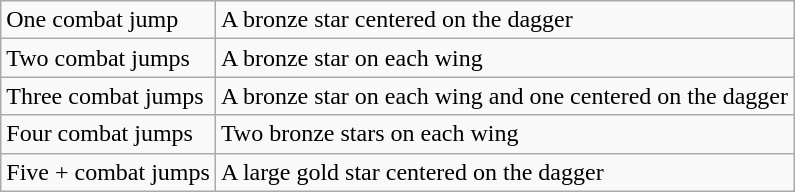<table class="wikitable">
<tr>
<td>One combat jump</td>
<td>A bronze star centered on the dagger</td>
</tr>
<tr>
<td>Two combat jumps</td>
<td>A bronze star on each wing</td>
</tr>
<tr>
<td>Three combat jumps</td>
<td>A bronze star on each wing and one centered on the dagger</td>
</tr>
<tr>
<td>Four combat jumps</td>
<td>Two bronze stars on each wing</td>
</tr>
<tr>
<td>Five + combat jumps</td>
<td>A large gold star centered on the dagger</td>
</tr>
</table>
